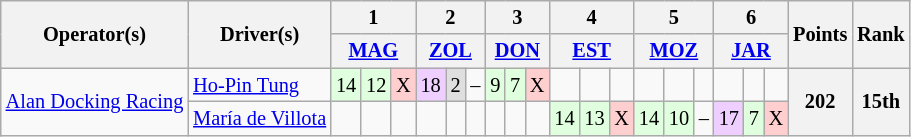<table class="wikitable" style="font-size: 85%">
<tr>
<th rowspan=2>Operator(s)</th>
<th rowspan=2>Driver(s)</th>
<th colspan=3>1</th>
<th colspan=3>2</th>
<th colspan=3>3</th>
<th colspan=3>4</th>
<th colspan=3>5</th>
<th colspan=3>6</th>
<th rowspan=2>Points</th>
<th rowspan=2>Rank</th>
</tr>
<tr>
<th colspan=3><a href='#'>MAG</a></th>
<th colspan=3><a href='#'>ZOL</a></th>
<th colspan=3><a href='#'>DON</a></th>
<th colspan=3><a href='#'>EST</a></th>
<th colspan=3><a href='#'>MOZ</a></th>
<th colspan=3><a href='#'>JAR</a></th>
</tr>
<tr>
<td rowspan=2 align=center><a href='#'>Alan Docking Racing</a></td>
<td> <a href='#'>Ho-Pin Tung</a></td>
<td style="background:#dfffdf;">14</td>
<td style="background:#dfffdf;">12</td>
<td style="background:#ffcfcf;">X</td>
<td style="background:#efcfff;">18</td>
<td style="background:#dfdfdf;">2</td>
<td>–</td>
<td style="background:#dfffdf;">9</td>
<td style="background:#dfffdf;">7</td>
<td style="background:#ffcfcf;">X</td>
<td></td>
<td></td>
<td></td>
<td></td>
<td></td>
<td></td>
<td></td>
<td></td>
<td></td>
<th rowspan=2>202</th>
<th rowspan=2>15th</th>
</tr>
<tr>
<td> <a href='#'>María de Villota</a></td>
<td></td>
<td></td>
<td></td>
<td></td>
<td></td>
<td></td>
<td></td>
<td></td>
<td></td>
<td style="background:#dfffdf;">14</td>
<td style="background:#dfffdf;">13</td>
<td style="background:#ffcfcf;">X</td>
<td style="background:#dfffdf;">14</td>
<td style="background:#dfffdf;">10</td>
<td>–</td>
<td style="background:#efcfff;">17</td>
<td style="background:#dfffdf;">7</td>
<td style="background:#ffcfcf;">X</td>
</tr>
</table>
